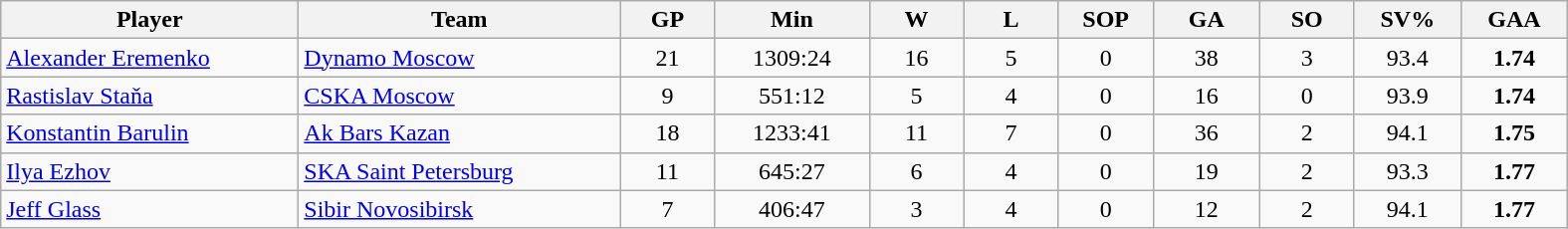<table class="wikitable sortable" style="text-align:center;">
<tr>
<th style="width: 12em;">Player</th>
<th style="width: 13em;">Team</th>
<th style="width: 3.5em;">GP</th>
<th style="width: 6em;">Min</th>
<th style="width: 3.5em;">W</th>
<th style="width: 3.5em;">L</th>
<th style="width: 3.5em;">SOP</th>
<th style="width: 4em;">GA</th>
<th style="width: 3.5em;">SO</th>
<th style="width: 4em;">SV%</th>
<th style="width: 4em;">GAA</th>
</tr>
<tr>
<td align="left"><a href='#'>Alexander Eremenko</a></td>
<td align="left"><a href='#'>Dynamo Moscow</a></td>
<td>21</td>
<td>1309:24</td>
<td>16</td>
<td>5</td>
<td>0</td>
<td>38</td>
<td>3</td>
<td>93.4</td>
<td><strong>1.74</strong></td>
</tr>
<tr>
<td align="left"><a href='#'>Rastislav Staňa</a></td>
<td align="left"><a href='#'>CSKA Moscow</a></td>
<td>9</td>
<td>551:12</td>
<td>5</td>
<td>4</td>
<td>0</td>
<td>16</td>
<td>0</td>
<td>93.9</td>
<td><strong>1.74</strong></td>
</tr>
<tr>
<td align="left"><a href='#'>Konstantin Barulin</a></td>
<td align="left"><a href='#'>Ak Bars Kazan</a></td>
<td>18</td>
<td>1233:41</td>
<td>11</td>
<td>7</td>
<td>0</td>
<td>36</td>
<td>2</td>
<td>94.1</td>
<td><strong>1.75</strong></td>
</tr>
<tr>
<td align="left"><a href='#'>Ilya Ezhov</a></td>
<td align="left"><a href='#'>SKA Saint Petersburg</a></td>
<td>11</td>
<td>645:27</td>
<td>6</td>
<td>4</td>
<td>0</td>
<td>19</td>
<td>2</td>
<td>93.3</td>
<td><strong>1.77</strong></td>
</tr>
<tr>
<td align="left"><a href='#'>Jeff Glass</a></td>
<td align="left"><a href='#'>Sibir Novosibirsk</a></td>
<td>7</td>
<td>406:47</td>
<td>3</td>
<td>4</td>
<td>0</td>
<td>12</td>
<td>2</td>
<td>94.1</td>
<td><strong>1.77</strong></td>
</tr>
</table>
